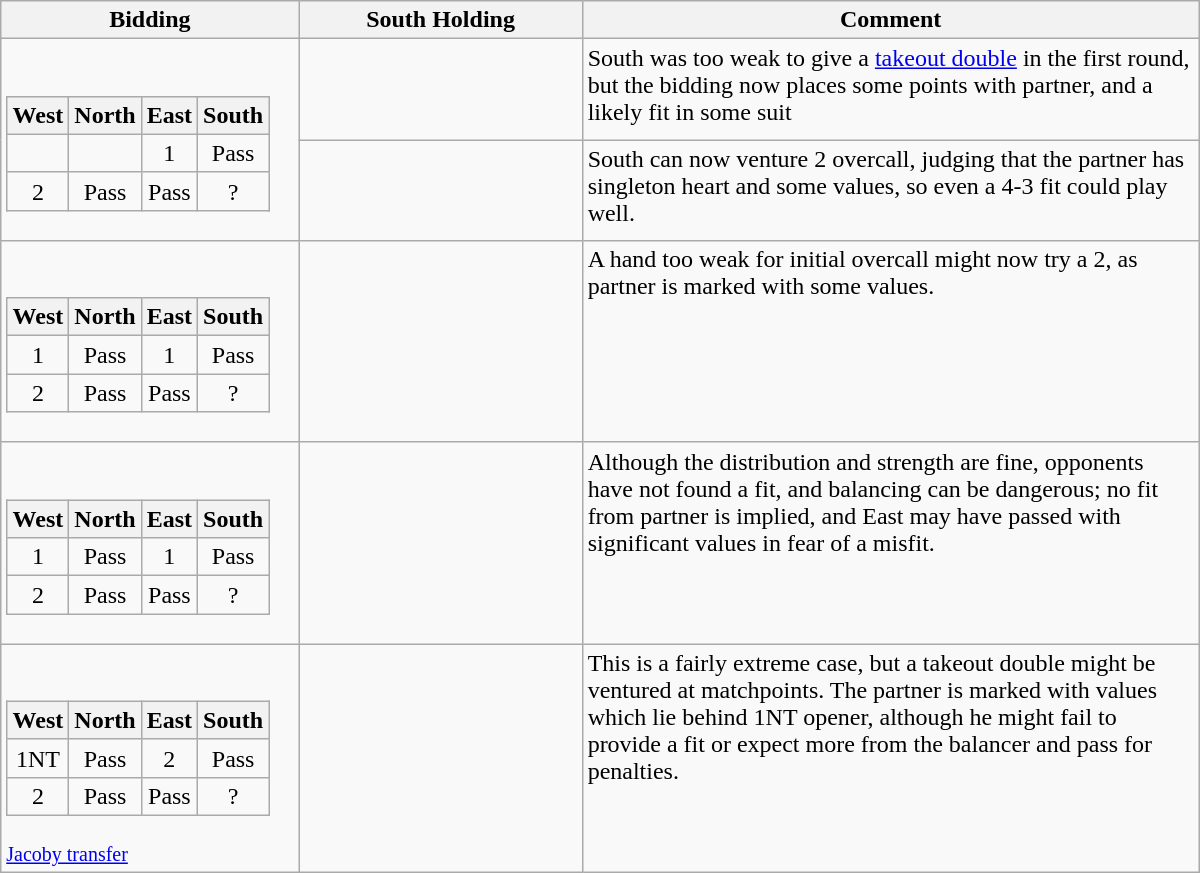<table class=wikitable width=800px>
<tr>
<th width=20%>Bidding</th>
<th width=25%>South Holding</th>
<th width=55%>Comment</th>
</tr>
<tr>
<td valign=top rowspan=2><br><table class=wikitable>
<tr>
<th width="40">West</th>
<th width="40">North</th>
<th width="40">East</th>
<th width="40">South</th>
</tr>
<tr align=center>
<td></td>
<td></td>
<td>1</td>
<td>Pass</td>
</tr>
<tr align=center>
<td>2</td>
<td>Pass</td>
<td>Pass</td>
<td>?</td>
</tr>
</table>
</td>
<td valign=top></td>
<td valign=top>South was too weak to give a <a href='#'>takeout double</a> in the first round, but the bidding now places some points with partner, and a likely fit in some suit</td>
</tr>
<tr>
<td valign=top></td>
<td valign=top>South can now venture 2 overcall, judging that the partner has singleton heart and some values, so even a 4-3 fit could play well.</td>
</tr>
<tr>
<td valign=top><br><table class=wikitable>
<tr>
<th width="40">West</th>
<th width="40">North</th>
<th width="40">East</th>
<th width="40">South</th>
</tr>
<tr align=center>
<td>1</td>
<td>Pass</td>
<td>1</td>
<td>Pass</td>
</tr>
<tr align=center>
<td>2</td>
<td>Pass</td>
<td>Pass</td>
<td>?</td>
</tr>
</table>
</td>
<td valign=top></td>
<td valign=top>A hand too weak for initial overcall might now try a 2, as partner is marked with some values.</td>
</tr>
<tr>
<td valign=top><br><table class=wikitable>
<tr>
<th width="40">West</th>
<th width="40">North</th>
<th width="40">East</th>
<th width="40">South</th>
</tr>
<tr align=center>
<td>1</td>
<td>Pass</td>
<td>1</td>
<td>Pass</td>
</tr>
<tr align=center>
<td>2</td>
<td>Pass</td>
<td>Pass</td>
<td>?</td>
</tr>
</table>
</td>
<td valign=top></td>
<td valign=top>Although the distribution and strength are fine, opponents have not found a fit, and balancing can be dangerous; no fit from partner is implied, and East may have passed with significant values in fear of a misfit.</td>
</tr>
<tr>
<td valign=top><br><table class=wikitable>
<tr>
<th width="40">West</th>
<th width="40">North</th>
<th width="40">East</th>
<th width="40">South</th>
</tr>
<tr align=center>
<td>1NT</td>
<td>Pass</td>
<td>2</td>
<td>Pass</td>
</tr>
<tr align=center>
<td>2</td>
<td>Pass</td>
<td>Pass</td>
<td>?</td>
</tr>
</table>
<small><a href='#'>Jacoby transfer</a></small></td>
<td valign=top></td>
<td valign=top>This is a fairly extreme case, but a takeout double might be ventured at matchpoints. The partner is marked with values which lie behind 1NT opener, although he might fail to provide a fit or expect more from the balancer and pass for penalties.</td>
</tr>
</table>
